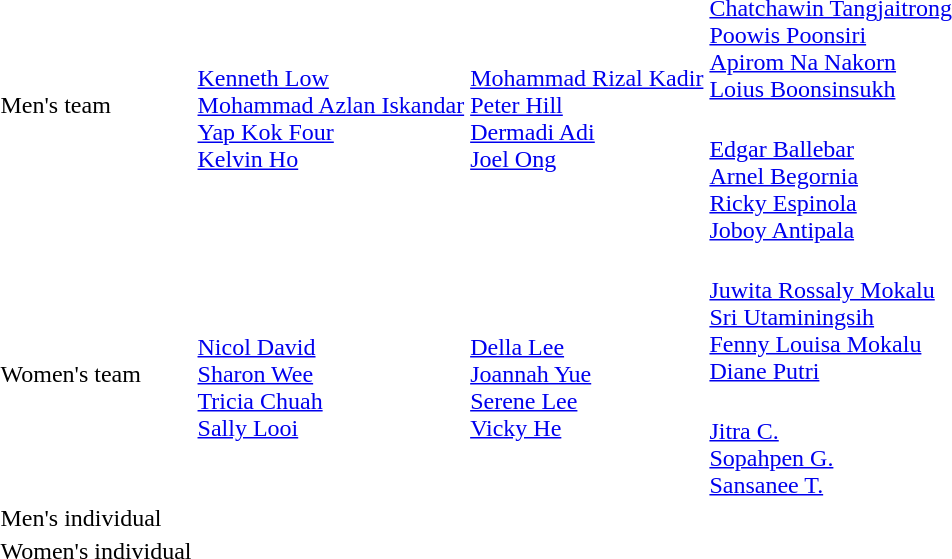<table>
<tr>
<td rowspan="2">Men's team</td>
<td rowspan="2"> <br><a href='#'>Kenneth Low</a> <br><a href='#'>Mohammad Azlan Iskandar</a> <br><a href='#'>Yap Kok Four</a> <br><a href='#'>Kelvin Ho</a></td>
<td rowspan="2"> <br><a href='#'>Mohammad Rizal Kadir</a> <br><a href='#'>Peter Hill</a> <br><a href='#'>Dermadi Adi</a><br><a href='#'>Joel Ong</a></td>
<td> <br><a href='#'>Chatchawin Tangjaitrong</a> <br><a href='#'>Poowis Poonsiri</a> <br><a href='#'>Apirom Na Nakorn</a> <br><a href='#'>Loius Boonsinsukh</a></td>
</tr>
<tr>
<td> <br><a href='#'>Edgar Ballebar</a> <br><a href='#'>Arnel Begornia</a> <br><a href='#'>Ricky Espinola</a> <br><a href='#'>Joboy Antipala</a></td>
</tr>
<tr>
<td rowspan="2">Women's team</td>
<td rowspan="2"> <br><a href='#'>Nicol David</a> <br><a href='#'>Sharon Wee</a> <br><a href='#'>Tricia Chuah</a> <br><a href='#'>Sally Looi</a></td>
<td rowspan="2"> <br><a href='#'>Della Lee</a> <br><a href='#'>Joannah Yue</a> <br><a href='#'>Serene Lee</a> <br><a href='#'>Vicky He</a></td>
<td> <br><a href='#'>Juwita Rossaly Mokalu</a> <br><a href='#'>Sri Utaminingsih</a> <br><a href='#'>Fenny Louisa Mokalu</a> <br><a href='#'>Diane Putri</a></td>
</tr>
<tr>
<td> <br><a href='#'>Jitra C.</a> <br><a href='#'>Sopahpen G.</a> <br><a href='#'>Sansanee T.</a></td>
</tr>
<tr>
<td rowspan="2">Men's individual</td>
<td rowspan="2"></td>
<td rowspan="2"></td>
<td></td>
</tr>
<tr>
<td></td>
</tr>
<tr>
<td rowspan="2">Women's individual</td>
<td rowspan="2"></td>
<td rowspan="2"></td>
<td></td>
</tr>
<tr>
<td></td>
</tr>
</table>
